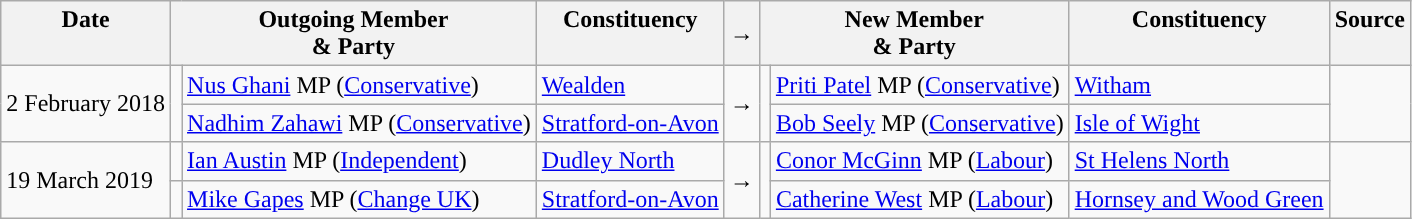<table class="wikitable">
<tr>
<th valign="top">Date</th>
<th colspan="2" valign="top">Outgoing Member<br>& Party</th>
<th valign="top">Constituency</th>
<th>→</th>
<th colspan="2" valign="top">New Member<br>& Party</th>
<th valign="top">Constituency</th>
<th valign="top">Source</th>
</tr>
<tr>
<td rowspan=2>2 February 2018</td>
<td rowspan=2 style="color:inherit;background:"></td>
<td><a href='#'>Nus Ghani</a> MP (<a href='#'>Conservative</a>)</td>
<td><a href='#'>Wealden</a></td>
<td rowspan=2>→</td>
<td rowspan=2 style="color:inherit;background:"></td>
<td><a href='#'>Priti Patel</a> MP (<a href='#'>Conservative</a>)</td>
<td><a href='#'>Witham</a></td>
<td rowspan=2></td>
</tr>
<tr>
<td><a href='#'>Nadhim Zahawi</a> MP (<a href='#'>Conservative</a>)</td>
<td><a href='#'>Stratford-on-Avon</a></td>
<td><a href='#'>Bob Seely</a> MP (<a href='#'>Conservative</a>)</td>
<td><a href='#'>Isle of Wight</a></td>
</tr>
<tr>
<td rowspan=2>19 March 2019</td>
<td style="color:inherit;background:"></td>
<td><a href='#'>Ian Austin</a> MP (<a href='#'>Independent</a>)</td>
<td><a href='#'>Dudley North</a></td>
<td rowspan=2>→</td>
<td rowspan=2 style="color:inherit;background:"></td>
<td><a href='#'>Conor McGinn</a> MP (<a href='#'>Labour</a>)</td>
<td><a href='#'>St Helens North</a></td>
<td rowspan=2></td>
</tr>
<tr>
<td style="color:inherit;background:"></td>
<td><a href='#'>Mike Gapes</a> MP (<a href='#'>Change UK</a>)</td>
<td><a href='#'>Stratford-on-Avon</a></td>
<td><a href='#'>Catherine West</a> MP (<a href='#'>Labour</a>)</td>
<td><a href='#'>Hornsey and Wood Green</a></td>
</tr>
</table>
